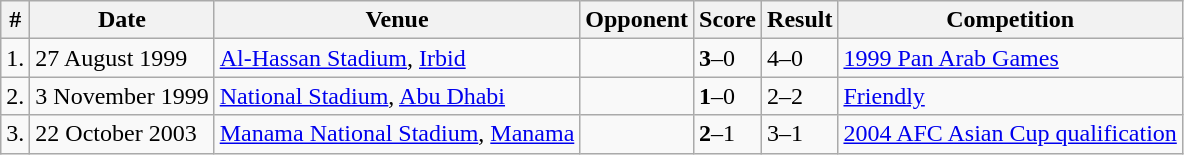<table class="wikitable">
<tr>
<th>#</th>
<th>Date</th>
<th>Venue</th>
<th>Opponent</th>
<th>Score</th>
<th>Result</th>
<th>Competition</th>
</tr>
<tr>
<td>1.</td>
<td>27 August 1999</td>
<td><a href='#'>Al-Hassan Stadium</a>, <a href='#'>Irbid</a></td>
<td></td>
<td><strong>3</strong>–0</td>
<td>4–0</td>
<td><a href='#'>1999 Pan Arab Games</a></td>
</tr>
<tr>
<td>2.</td>
<td>3 November 1999</td>
<td><a href='#'>National Stadium</a>, <a href='#'>Abu Dhabi</a></td>
<td></td>
<td><strong>1</strong>–0</td>
<td>2–2</td>
<td><a href='#'>Friendly</a></td>
</tr>
<tr>
<td>3.</td>
<td>22 October 2003</td>
<td><a href='#'>Manama National Stadium</a>, <a href='#'>Manama</a></td>
<td></td>
<td><strong>2</strong>–1</td>
<td>3–1</td>
<td><a href='#'>2004 AFC Asian Cup qualification</a></td>
</tr>
</table>
